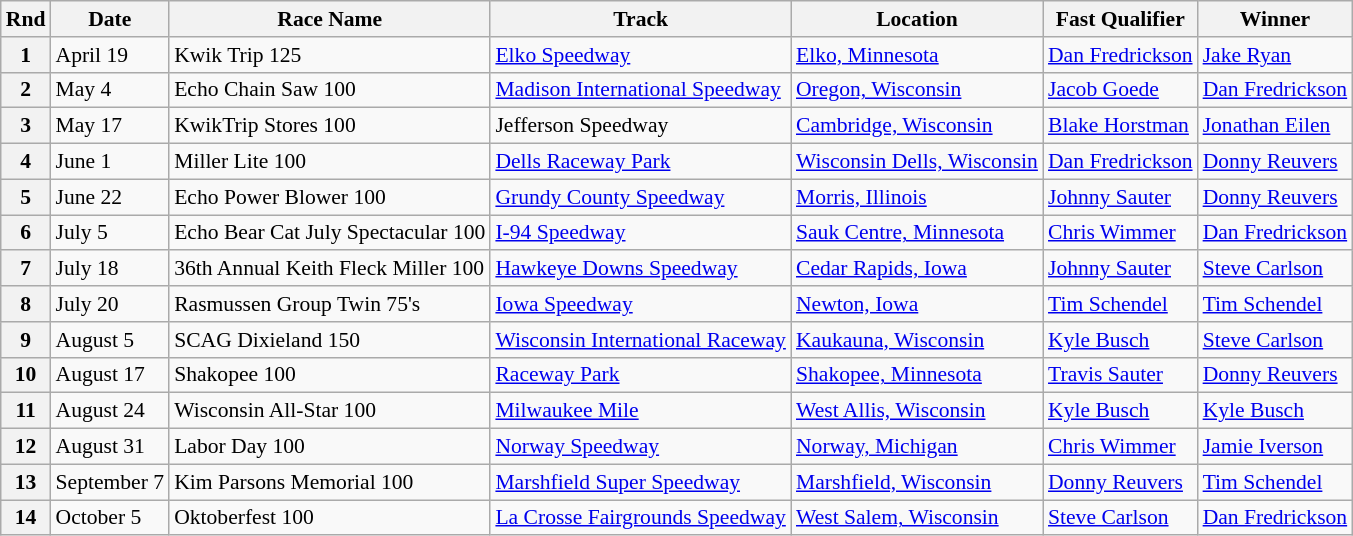<table class="wikitable" style="font-size:90%;">
<tr>
<th>Rnd</th>
<th>Date</th>
<th>Race Name</th>
<th>Track</th>
<th>Location</th>
<th>Fast Qualifier</th>
<th>Winner</th>
</tr>
<tr>
<th>1</th>
<td>April 19</td>
<td>Kwik Trip 125</td>
<td><a href='#'>Elko Speedway</a></td>
<td><a href='#'>Elko, Minnesota</a></td>
<td><a href='#'>Dan Fredrickson</a></td>
<td><a href='#'>Jake Ryan</a></td>
</tr>
<tr>
<th>2</th>
<td>May 4</td>
<td>Echo Chain Saw 100</td>
<td><a href='#'>Madison International Speedway</a></td>
<td><a href='#'>Oregon, Wisconsin</a></td>
<td><a href='#'>Jacob Goede</a></td>
<td><a href='#'>Dan Fredrickson</a></td>
</tr>
<tr>
<th>3</th>
<td>May 17</td>
<td>KwikTrip Stores 100</td>
<td>Jefferson Speedway</td>
<td><a href='#'>Cambridge, Wisconsin</a></td>
<td><a href='#'>Blake Horstman</a></td>
<td><a href='#'>Jonathan Eilen</a></td>
</tr>
<tr>
<th>4</th>
<td>June 1</td>
<td>Miller Lite 100</td>
<td><a href='#'>Dells Raceway Park</a></td>
<td><a href='#'>Wisconsin Dells, Wisconsin</a></td>
<td><a href='#'>Dan Fredrickson</a></td>
<td><a href='#'>Donny Reuvers</a></td>
</tr>
<tr>
<th>5</th>
<td>June 22</td>
<td>Echo Power Blower 100</td>
<td><a href='#'>Grundy County Speedway</a></td>
<td><a href='#'>Morris, Illinois</a></td>
<td><a href='#'>Johnny Sauter</a></td>
<td><a href='#'>Donny Reuvers</a></td>
</tr>
<tr>
<th>6</th>
<td>July 5</td>
<td>Echo Bear Cat July Spectacular 100</td>
<td><a href='#'>I-94 Speedway</a></td>
<td><a href='#'>Sauk Centre, Minnesota</a></td>
<td><a href='#'>Chris Wimmer</a></td>
<td><a href='#'>Dan Fredrickson</a></td>
</tr>
<tr>
<th>7</th>
<td>July 18</td>
<td>36th Annual Keith Fleck Miller 100</td>
<td><a href='#'>Hawkeye Downs Speedway</a></td>
<td><a href='#'>Cedar Rapids, Iowa</a></td>
<td><a href='#'>Johnny Sauter</a></td>
<td><a href='#'>Steve Carlson</a></td>
</tr>
<tr>
<th>8</th>
<td>July 20</td>
<td>Rasmussen Group Twin 75's</td>
<td><a href='#'>Iowa Speedway</a></td>
<td><a href='#'>Newton, Iowa</a></td>
<td><a href='#'>Tim Schendel</a></td>
<td><a href='#'>Tim Schendel</a></td>
</tr>
<tr>
<th>9</th>
<td>August 5</td>
<td>SCAG Dixieland 150</td>
<td><a href='#'>Wisconsin International Raceway</a></td>
<td><a href='#'>Kaukauna, Wisconsin</a></td>
<td><a href='#'>Kyle Busch</a></td>
<td><a href='#'>Steve Carlson</a></td>
</tr>
<tr>
<th>10</th>
<td>August 17</td>
<td>Shakopee 100</td>
<td><a href='#'>Raceway Park</a></td>
<td><a href='#'>Shakopee, Minnesota</a></td>
<td><a href='#'>Travis Sauter</a></td>
<td><a href='#'>Donny Reuvers</a></td>
</tr>
<tr>
<th>11</th>
<td>August 24</td>
<td>Wisconsin All-Star 100</td>
<td><a href='#'>Milwaukee Mile</a></td>
<td><a href='#'>West Allis, Wisconsin</a></td>
<td><a href='#'>Kyle Busch</a></td>
<td><a href='#'>Kyle Busch</a></td>
</tr>
<tr>
<th>12</th>
<td>August 31</td>
<td>Labor Day 100</td>
<td><a href='#'>Norway Speedway</a></td>
<td><a href='#'>Norway, Michigan</a></td>
<td><a href='#'>Chris Wimmer</a></td>
<td><a href='#'>Jamie Iverson</a></td>
</tr>
<tr>
<th>13</th>
<td>September 7</td>
<td>Kim Parsons Memorial 100</td>
<td><a href='#'>Marshfield Super Speedway</a></td>
<td><a href='#'>Marshfield, Wisconsin</a></td>
<td><a href='#'>Donny Reuvers</a></td>
<td><a href='#'>Tim Schendel</a></td>
</tr>
<tr>
<th>14</th>
<td>October 5</td>
<td>Oktoberfest 100</td>
<td><a href='#'>La Crosse Fairgrounds Speedway</a></td>
<td><a href='#'>West Salem, Wisconsin</a></td>
<td><a href='#'>Steve Carlson</a></td>
<td><a href='#'>Dan Fredrickson</a></td>
</tr>
</table>
